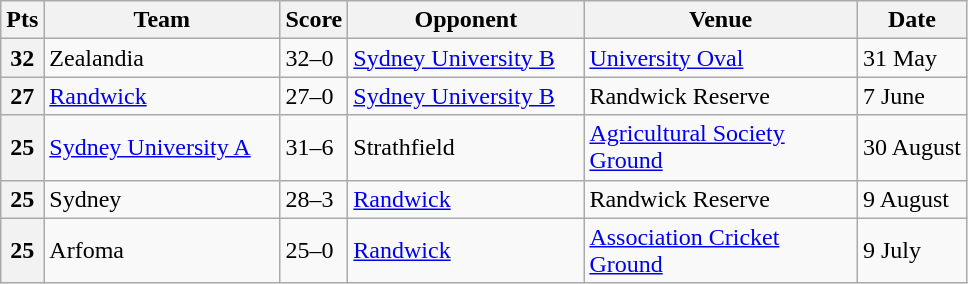<table class="wikitable" style="text-align:left;">
<tr>
<th width="20">Pts</th>
<th width="150">Team</th>
<th width=""50">Score</th>
<th width="150">Opponent</th>
<th width="175">Venue</th>
<th width=""50">Date</th>
</tr>
<tr>
<th>32</th>
<td> Zealandia</td>
<td>32–0</td>
<td> <a href='#'>Sydney University B</a></td>
<td><a href='#'>University Oval</a></td>
<td>31 May</td>
</tr>
<tr>
<th>27</th>
<td> <a href='#'>Randwick</a></td>
<td>27–0</td>
<td> <a href='#'>Sydney University B</a></td>
<td>Randwick Reserve</td>
<td>7 June</td>
</tr>
<tr>
<th>25</th>
<td> <a href='#'>Sydney University A</a></td>
<td>31–6</td>
<td> Strathfield</td>
<td><a href='#'>Agricultural Society Ground</a></td>
<td>30 August</td>
</tr>
<tr>
<th>25</th>
<td> Sydney</td>
<td>28–3</td>
<td> <a href='#'>Randwick</a></td>
<td>Randwick Reserve</td>
<td>9 August</td>
</tr>
<tr>
<th>25</th>
<td> Arfoma</td>
<td>25–0</td>
<td> <a href='#'>Randwick</a></td>
<td><a href='#'>Association Cricket Ground</a></td>
<td>9 July</td>
</tr>
</table>
